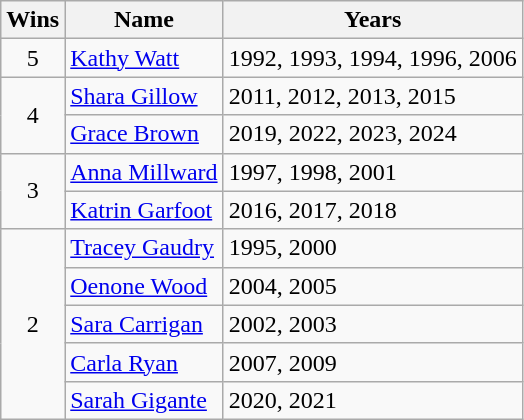<table class="wikitable">
<tr>
<th>Wins</th>
<th>Name</th>
<th>Years</th>
</tr>
<tr>
<td align=center>5</td>
<td><a href='#'>Kathy Watt</a></td>
<td>1992, 1993, 1994, 1996, 2006</td>
</tr>
<tr>
<td align=center rowspan=2>4</td>
<td><a href='#'>Shara Gillow</a></td>
<td>2011, 2012, 2013, 2015</td>
</tr>
<tr>
<td><a href='#'>Grace Brown</a></td>
<td>2019, 2022, 2023, 2024</td>
</tr>
<tr>
<td align=center rowspan=2>3</td>
<td><a href='#'>Anna Millward</a></td>
<td>1997, 1998, 2001</td>
</tr>
<tr>
<td><a href='#'>Katrin Garfoot</a></td>
<td>2016, 2017, 2018</td>
</tr>
<tr>
<td align=center rowspan=5>2</td>
<td><a href='#'>Tracey Gaudry</a></td>
<td>1995, 2000</td>
</tr>
<tr>
<td><a href='#'>Oenone Wood</a></td>
<td>2004, 2005</td>
</tr>
<tr>
<td><a href='#'>Sara Carrigan</a></td>
<td>2002, 2003</td>
</tr>
<tr>
<td><a href='#'>Carla Ryan</a></td>
<td>2007, 2009</td>
</tr>
<tr>
<td><a href='#'>Sarah Gigante</a></td>
<td>2020, 2021</td>
</tr>
</table>
